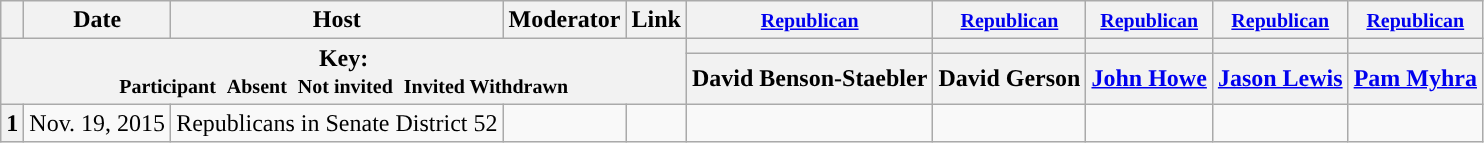<table class="wikitable" style="text-align:center;">
<tr>
<th scope="col"></th>
<th scope="col">Date</th>
<th scope="col">Host</th>
<th scope="col">Moderator</th>
<th scope="col">Link</th>
<th scope="col"><small><a href='#'>Republican</a></small></th>
<th scope="col"><small><a href='#'>Republican</a></small></th>
<th scope="col"><small><a href='#'>Republican</a></small></th>
<th scope="col"><small><a href='#'>Republican</a></small></th>
<th scope="col"><small><a href='#'>Republican</a></small></th>
</tr>
<tr>
<th colspan="5" rowspan="2">Key:<br> <small>Participant </small>  <small>Absent </small>  <small>Not invited </small>  <small>Invited  Withdrawn</small></th>
<th scope="col" style="background:"></th>
<th scope="col" style="background:"></th>
<th scope="col" style="background:"></th>
<th scope="col" style="background:"></th>
<th scope="col" style="background:"></th>
</tr>
<tr>
<th scope="col">David Benson-Staebler</th>
<th scope="col">David Gerson</th>
<th scope="col"><a href='#'>John Howe</a></th>
<th scope="col"><a href='#'>Jason Lewis</a></th>
<th scope="col"><a href='#'>Pam Myhra</a></th>
</tr>
<tr>
<th>1</th>
<td style="white-space:nowrap;">Nov. 19, 2015</td>
<td style="white-space:nowrap;">Republicans in Senate District 52</td>
<td style="white-space:nowrap;"></td>
<td style="white-space:nowrap;"></td>
<td></td>
<td></td>
<td></td>
<td></td>
<td></td>
</tr>
</table>
